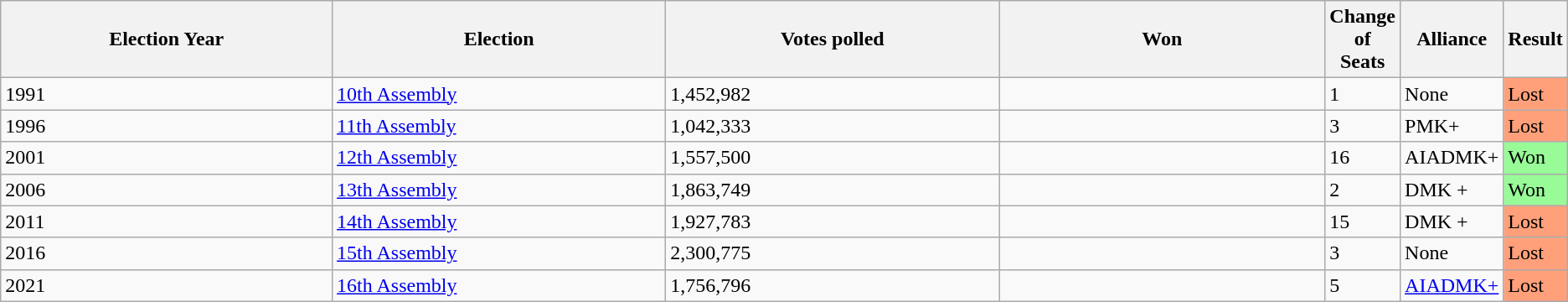<table class=wikitable>
<tr>
<th style="width:25%;" Style="background-color:#FFD700; color:black">Election Year</th>
<th style="width:25%;" Style="background-color:#FFD700; color:black">Election</th>
<th style="width:25%;" Style="background-color:#FFD700; color:black">Votes polled</th>
<th style="width:25%;" Style="background-color:#FFD700; color:black">Won</th>
<th style="width:25%;" Style="background-color:#FFD700; color:black">Change of Seats</th>
<th style="width:25%;" Style="background-color:#FFD700; color:black">Alliance</th>
<th style="width:25%;" Style="background-color:#FFD700; color:black">Result</th>
</tr>
<tr>
<td>1991</td>
<td><a href='#'>10th Assembly</a></td>
<td>1,452,982</td>
<td></td>
<td>1</td>
<td>None</td>
<td ! style="background:#FFA07A;">Lost</td>
</tr>
<tr>
<td>1996</td>
<td><a href='#'>11th Assembly</a></td>
<td>1,042,333</td>
<td></td>
<td> 3</td>
<td>PMK+</td>
<td ! style="background:#FFA07A;">Lost</td>
</tr>
<tr>
<td>2001</td>
<td><a href='#'>12th Assembly</a></td>
<td>1,557,500</td>
<td></td>
<td> 16</td>
<td>AIADMK+</td>
<td ! style="background:#98FB98;">Won</td>
</tr>
<tr>
<td>2006</td>
<td><a href='#'>13th Assembly</a></td>
<td>1,863,749</td>
<td></td>
<td> 2</td>
<td>DMK +</td>
<td ! style="background:#98FB98;">Won</td>
</tr>
<tr>
<td>2011</td>
<td><a href='#'>14th Assembly</a></td>
<td>1,927,783</td>
<td></td>
<td> 15</td>
<td>DMK +</td>
<td ! style="background:#FFA07A;">Lost</td>
</tr>
<tr>
<td>2016</td>
<td><a href='#'>15th Assembly</a></td>
<td>2,300,775</td>
<td></td>
<td> 3</td>
<td>None</td>
<td ! style="background:#FFA07A;">Lost</td>
</tr>
<tr>
<td>2021</td>
<td><a href='#'>16th Assembly</a></td>
<td>1,756,796</td>
<td></td>
<td> 5</td>
<td><a href='#'>AIADMK+</a></td>
<td ! style="background:#FFA07A;">Lost</td>
</tr>
</table>
